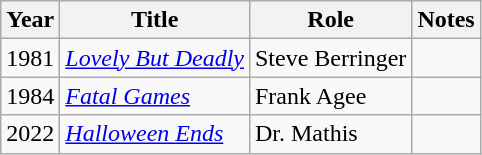<table class="wikitable sortable">
<tr>
<th>Year</th>
<th>Title</th>
<th>Role</th>
<th>Notes</th>
</tr>
<tr>
<td>1981</td>
<td><em><a href='#'>Lovely But Deadly</a></em></td>
<td>Steve Berringer</td>
<td></td>
</tr>
<tr>
<td>1984</td>
<td><em><a href='#'>Fatal Games</a></em></td>
<td>Frank Agee</td>
<td></td>
</tr>
<tr>
<td>2022</td>
<td><em><a href='#'>Halloween Ends</a></em></td>
<td>Dr. Mathis</td>
<td></td>
</tr>
</table>
